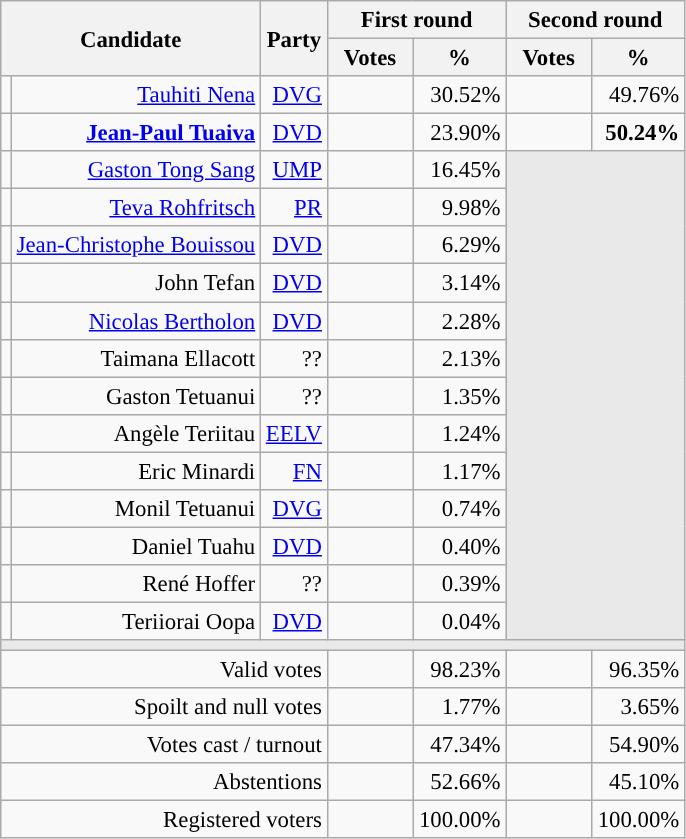<table class="wikitable" style="text-align:right;font-size:95%;">
<tr>
<th rowspan=2 colspan=2>Candidate</th>
<th rowspan=2 colspan=1>Party</th>
<th colspan=2>First round</th>
<th colspan=2>Second round</th>
</tr>
<tr>
<th style="width:50px;">Votes</th>
<th style="width:55px;">%</th>
<th style="width:50px;">Votes</th>
<th style="width:55px;">%</th>
</tr>
<tr>
<td style="color:inherit;background-color:"></td>
<td><a href='#'>Tauhiti Nena</a></td>
<td><a href='#'>DVG</a></td>
<td></td>
<td>30.52%</td>
<td></td>
<td>49.76%</td>
</tr>
<tr>
<td style="color:inherit;background-color:"></td>
<td><strong><a href='#'>Jean-Paul Tuaiva</a></strong></td>
<td><a href='#'>DVD</a></td>
<td></td>
<td>23.90%</td>
<td><strong></strong></td>
<td><strong>50.24%</strong></td>
</tr>
<tr>
<td style="color:inherit;background-color:"></td>
<td><a href='#'>Gaston Tong Sang</a></td>
<td><a href='#'>UMP</a></td>
<td></td>
<td>16.45%</td>
<td colspan=7 rowspan=13 style="background-color:#E9E9E9;"></td>
</tr>
<tr>
<td style="color:inherit;background-color:"></td>
<td><a href='#'>Teva Rohfritsch</a></td>
<td><a href='#'>PR</a></td>
<td></td>
<td>9.98%</td>
</tr>
<tr>
<td style="color:inherit;background-color:"></td>
<td><a href='#'>Jean-Christophe Bouissou</a></td>
<td><a href='#'>DVD</a></td>
<td></td>
<td>6.29%</td>
</tr>
<tr>
<td style="color:inherit;background-color:"></td>
<td>John Tefan</td>
<td><a href='#'>DVD</a></td>
<td></td>
<td>3.14%</td>
</tr>
<tr>
<td style="color:inherit;background-color:"></td>
<td><a href='#'>Nicolas Bertholon</a></td>
<td><a href='#'>DVD</a></td>
<td></td>
<td>2.28%</td>
</tr>
<tr>
<td style="background-color:;"></td>
<td>Taimana Ellacott</td>
<td>??</td>
<td></td>
<td>2.13%</td>
</tr>
<tr>
<td style="background-color:;"></td>
<td>Gaston Tetuanui</td>
<td>??</td>
<td></td>
<td>1.35%</td>
</tr>
<tr>
<td style="color:inherit;background-color:"></td>
<td>Angèle Teriitau</td>
<td><a href='#'>EELV</a></td>
<td></td>
<td>1.24%</td>
</tr>
<tr>
<td style="color:inherit;background-color:"></td>
<td>Eric Minardi</td>
<td><a href='#'>FN</a></td>
<td></td>
<td>1.17%</td>
</tr>
<tr>
<td style="color:inherit;background-color:"></td>
<td>Monil Tetuanui</td>
<td><a href='#'>DVG</a></td>
<td></td>
<td>0.74%</td>
</tr>
<tr>
<td style="color:inherit;background-color:"></td>
<td>Daniel Tuahu</td>
<td><a href='#'>DVD</a></td>
<td></td>
<td>0.40%</td>
</tr>
<tr>
<td style="background-color:;"></td>
<td>René Hoffer</td>
<td>??</td>
<td></td>
<td>0.39%</td>
</tr>
<tr>
<td style="color:inherit;background-color:"></td>
<td>Teriiorai Oopa</td>
<td><a href='#'>DVD</a></td>
<td></td>
<td>0.04%</td>
</tr>
<tr>
<td colspan=7 style="background-color:#E9E9E9;"></td>
</tr>
<tr>
<td colspan=3>Valid votes</td>
<td></td>
<td>98.23%</td>
<td></td>
<td>96.35%</td>
</tr>
<tr>
<td colspan=3>Spoilt and null votes</td>
<td></td>
<td>1.77%</td>
<td></td>
<td>3.65%</td>
</tr>
<tr>
<td colspan=3>Votes cast / turnout</td>
<td></td>
<td>47.34%</td>
<td></td>
<td>54.90%</td>
</tr>
<tr>
<td colspan=3>Abstentions</td>
<td></td>
<td>52.66%</td>
<td></td>
<td>45.10%</td>
</tr>
<tr>
<td colspan=3>Registered voters</td>
<td></td>
<td>100.00%</td>
<td></td>
<td>100.00%</td>
</tr>
</table>
